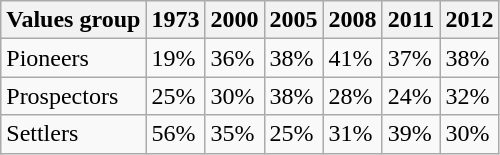<table class="wikitable">
<tr>
<th>Values group</th>
<th>1973</th>
<th>2000</th>
<th>2005</th>
<th>2008</th>
<th>2011</th>
<th>2012</th>
</tr>
<tr>
<td>Pioneers</td>
<td>19%</td>
<td>36%</td>
<td>38%</td>
<td>41%</td>
<td>37%</td>
<td>38%</td>
</tr>
<tr>
<td>Prospectors</td>
<td>25%</td>
<td>30%</td>
<td>38%</td>
<td>28%</td>
<td>24%</td>
<td>32%</td>
</tr>
<tr>
<td>Settlers</td>
<td>56%</td>
<td>35%</td>
<td>25%</td>
<td>31%</td>
<td>39%</td>
<td>30%</td>
</tr>
</table>
